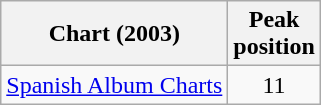<table class="wikitable sortable">
<tr>
<th>Chart (2003)</th>
<th>Peak<br>position</th>
</tr>
<tr>
<td><a href='#'>Spanish Album Charts</a></td>
<td align="center">11</td>
</tr>
</table>
